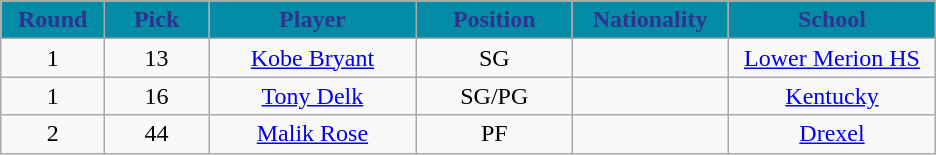<table class="wikitable sortable sortable">
<tr>
<th style="background:#048BA6; color:#323290" width="10%">Round</th>
<th style="background:#048BA6; color:#323290" width="10%">Pick</th>
<th style="background:#048BA6; color:#323290" width="20%">Player</th>
<th style="background:#048BA6; color:#323290" width="15%">Position</th>
<th style="background:#048BA6; color:#323290" width="15%">Nationality</th>
<th style="background:#048BA6; color:#323290" width="20%">School</th>
</tr>
<tr style="text-align: center">
<td>1</td>
<td>13</td>
<td><a href='#'>Kobe Bryant</a></td>
<td>SG</td>
<td></td>
<td><a href='#'>Lower Merion HS</a></td>
</tr>
<tr style="text-align: center">
<td>1</td>
<td>16</td>
<td><a href='#'>Tony Delk</a></td>
<td>SG/PG</td>
<td></td>
<td><a href='#'>Kentucky</a></td>
</tr>
<tr style="text-align: center">
<td>2</td>
<td>44</td>
<td><a href='#'>Malik Rose</a></td>
<td>PF</td>
<td></td>
<td><a href='#'>Drexel</a></td>
</tr>
</table>
